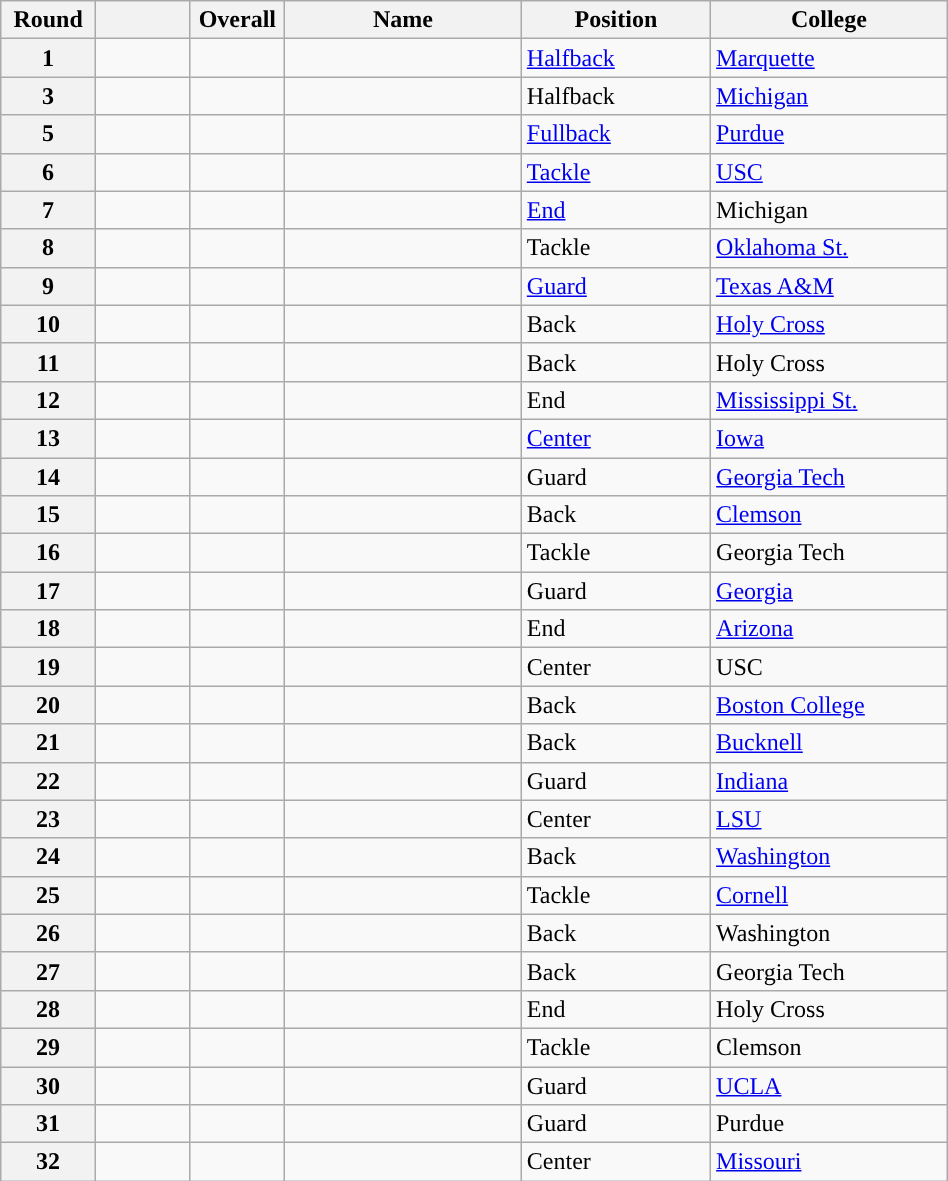<table class="wikitable sortable" style="width: 50%;">
<tr>
<th scope="col" style="width: 10%;">Round</th>
<th scope="col" style="width: 10%;"></th>
<th scope="col" style="width: 10%;">Overall</th>
<th scope="col" style="width: 25%;">Name</th>
<th scope="col" style="width: 20%;">Position</th>
<th scope="col" style="width: 25%;">College</th>
</tr>
<tr>
<th scope="row">1</th>
<td></td>
<td></td>
<td></td>
<td><a href='#'>Halfback</a></td>
<td><a href='#'>Marquette</a></td>
</tr>
<tr>
<th scope="row">3</th>
<td></td>
<td></td>
<td></td>
<td>Halfback</td>
<td><a href='#'>Michigan</a></td>
</tr>
<tr>
<th scope="row">5</th>
<td></td>
<td></td>
<td></td>
<td><a href='#'>Fullback</a></td>
<td><a href='#'>Purdue</a></td>
</tr>
<tr>
<th scope="row">6</th>
<td></td>
<td></td>
<td></td>
<td><a href='#'>Tackle</a></td>
<td><a href='#'>USC</a></td>
</tr>
<tr>
<th scope="row">7</th>
<td></td>
<td></td>
<td></td>
<td><a href='#'>End</a></td>
<td>Michigan</td>
</tr>
<tr>
<th scope="row">8</th>
<td></td>
<td></td>
<td></td>
<td>Tackle</td>
<td><a href='#'>Oklahoma St.</a></td>
</tr>
<tr>
<th scope="row">9</th>
<td></td>
<td></td>
<td></td>
<td><a href='#'>Guard</a></td>
<td><a href='#'>Texas A&M</a></td>
</tr>
<tr>
<th scope="row">10</th>
<td></td>
<td></td>
<td></td>
<td>Back</td>
<td><a href='#'>Holy Cross</a></td>
</tr>
<tr>
<th scope="row">11</th>
<td></td>
<td></td>
<td></td>
<td>Back</td>
<td>Holy Cross</td>
</tr>
<tr>
<th scope="row">12</th>
<td></td>
<td></td>
<td></td>
<td>End</td>
<td><a href='#'>Mississippi St.</a></td>
</tr>
<tr>
<th scope="row">13</th>
<td></td>
<td></td>
<td></td>
<td><a href='#'>Center</a></td>
<td><a href='#'>Iowa</a></td>
</tr>
<tr>
<th scope="row">14</th>
<td></td>
<td></td>
<td></td>
<td>Guard</td>
<td><a href='#'>Georgia Tech</a></td>
</tr>
<tr>
<th scope="row">15</th>
<td></td>
<td></td>
<td></td>
<td>Back</td>
<td><a href='#'>Clemson</a></td>
</tr>
<tr>
<th scope="row">16</th>
<td></td>
<td></td>
<td></td>
<td>Tackle</td>
<td>Georgia Tech</td>
</tr>
<tr>
<th scope="row">17</th>
<td></td>
<td></td>
<td></td>
<td>Guard</td>
<td><a href='#'>Georgia</a></td>
</tr>
<tr>
<th scope="row">18</th>
<td></td>
<td></td>
<td></td>
<td>End</td>
<td><a href='#'>Arizona</a></td>
</tr>
<tr>
<th scope="row">19</th>
<td></td>
<td></td>
<td></td>
<td>Center</td>
<td>USC</td>
</tr>
<tr>
<th scope="row">20</th>
<td></td>
<td></td>
<td></td>
<td>Back</td>
<td><a href='#'>Boston College</a></td>
</tr>
<tr>
<th scope="row">21</th>
<td></td>
<td></td>
<td></td>
<td>Back</td>
<td><a href='#'>Bucknell</a></td>
</tr>
<tr>
<th scope="row">22</th>
<td></td>
<td></td>
<td></td>
<td>Guard</td>
<td><a href='#'>Indiana</a></td>
</tr>
<tr>
<th scope="row">23</th>
<td></td>
<td></td>
<td></td>
<td>Center</td>
<td><a href='#'>LSU</a></td>
</tr>
<tr>
<th scope="row">24</th>
<td></td>
<td></td>
<td></td>
<td>Back</td>
<td><a href='#'>Washington</a></td>
</tr>
<tr>
<th scope="row">25</th>
<td></td>
<td></td>
<td></td>
<td>Tackle</td>
<td><a href='#'>Cornell</a></td>
</tr>
<tr>
<th scope="row">26</th>
<td></td>
<td></td>
<td></td>
<td>Back</td>
<td>Washington</td>
</tr>
<tr>
<th scope="row">27</th>
<td></td>
<td></td>
<td></td>
<td>Back</td>
<td>Georgia Tech</td>
</tr>
<tr>
<th scope="row">28</th>
<td></td>
<td></td>
<td></td>
<td>End</td>
<td>Holy Cross</td>
</tr>
<tr>
<th scope="row">29</th>
<td></td>
<td></td>
<td></td>
<td>Tackle</td>
<td>Clemson</td>
</tr>
<tr>
<th scope="row">30</th>
<td></td>
<td></td>
<td></td>
<td>Guard</td>
<td><a href='#'>UCLA</a></td>
</tr>
<tr>
<th scope="row">31</th>
<td></td>
<td></td>
<td></td>
<td>Guard</td>
<td>Purdue</td>
</tr>
<tr>
<th scope="row">32</th>
<td></td>
<td></td>
<td></td>
<td>Center</td>
<td><a href='#'>Missouri</a></td>
</tr>
</table>
